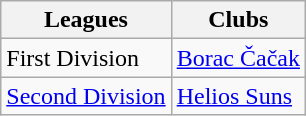<table class="wikitable">
<tr>
<th>Leagues</th>
<th>Clubs</th>
</tr>
<tr>
<td>First Division</td>
<td> <a href='#'>Borac Čačak</a></td>
</tr>
<tr>
<td><a href='#'>Second Division</a></td>
<td> <a href='#'>Helios Suns</a></td>
</tr>
</table>
